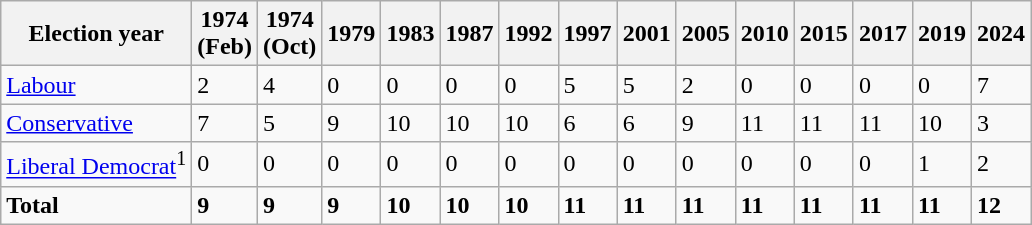<table class="wikitable">
<tr>
<th>Election year</th>
<th>1974<br>(Feb)</th>
<th>1974<br>(Oct)</th>
<th>1979</th>
<th>1983</th>
<th>1987</th>
<th>1992</th>
<th>1997</th>
<th>2001</th>
<th>2005</th>
<th>2010</th>
<th>2015</th>
<th>2017</th>
<th>2019</th>
<th>2024</th>
</tr>
<tr>
<td><a href='#'>Labour</a></td>
<td>2</td>
<td>4</td>
<td>0</td>
<td>0</td>
<td>0</td>
<td>0</td>
<td>5</td>
<td>5</td>
<td>2</td>
<td>0</td>
<td>0</td>
<td>0</td>
<td>0</td>
<td>7</td>
</tr>
<tr>
<td><a href='#'>Conservative</a></td>
<td>7</td>
<td>5</td>
<td>9</td>
<td>10</td>
<td>10</td>
<td>10</td>
<td>6</td>
<td>6</td>
<td>9</td>
<td>11</td>
<td>11</td>
<td>11</td>
<td>10</td>
<td>3</td>
</tr>
<tr>
<td><a href='#'>Liberal Democrat</a><sup>1</sup></td>
<td>0</td>
<td>0</td>
<td>0</td>
<td>0</td>
<td>0</td>
<td>0</td>
<td>0</td>
<td>0</td>
<td>0</td>
<td>0</td>
<td>0</td>
<td>0</td>
<td>1</td>
<td>2</td>
</tr>
<tr>
<td><strong>Total</strong></td>
<td><strong>9</strong></td>
<td><strong>9</strong></td>
<td><strong>9</strong></td>
<td><strong>10</strong></td>
<td><strong>10</strong></td>
<td><strong>10</strong></td>
<td><strong>11</strong></td>
<td><strong>11</strong></td>
<td><strong>11</strong></td>
<td><strong>11</strong></td>
<td><strong>11</strong></td>
<td><strong>11</strong></td>
<td><strong>11</strong></td>
<td><strong>12</strong></td>
</tr>
</table>
